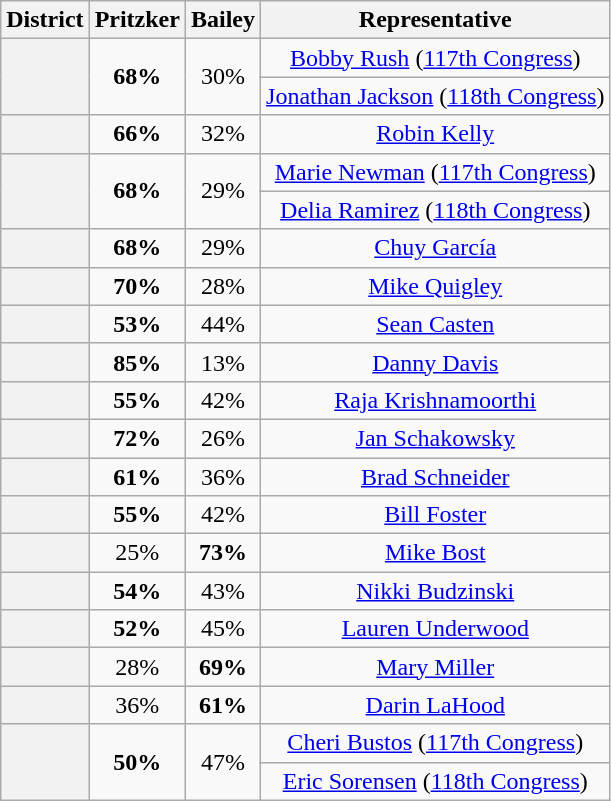<table class="wikitable sortable">
<tr>
<th>District</th>
<th>Pritzker</th>
<th>Bailey</th>
<th>Representative</th>
</tr>
<tr align=center>
<th rowspan=2 ></th>
<td rowspan=2><strong>68%</strong></td>
<td rowspan=2>30%</td>
<td><a href='#'>Bobby Rush</a> (<a href='#'>117th Congress</a>)</td>
</tr>
<tr align=center>
<td><a href='#'>Jonathan Jackson</a> (<a href='#'>118th Congress</a>)</td>
</tr>
<tr align=center>
<th></th>
<td><strong>66%</strong></td>
<td>32%</td>
<td><a href='#'>Robin Kelly</a></td>
</tr>
<tr align=center>
<th rowspan=2 ></th>
<td rowspan=2><strong>68%</strong></td>
<td rowspan=2>29%</td>
<td><a href='#'>Marie Newman</a> (<a href='#'>117th Congress</a>)</td>
</tr>
<tr align=center>
<td><a href='#'>Delia Ramirez</a> (<a href='#'>118th Congress</a>)</td>
</tr>
<tr align=center>
<th></th>
<td><strong>68%</strong></td>
<td>29%</td>
<td><a href='#'>Chuy García</a></td>
</tr>
<tr align=center>
<th></th>
<td><strong>70%</strong></td>
<td>28%</td>
<td><a href='#'>Mike Quigley</a></td>
</tr>
<tr align=center>
<th></th>
<td><strong>53%</strong></td>
<td>44%</td>
<td><a href='#'>Sean Casten</a></td>
</tr>
<tr align=center>
<th></th>
<td><strong>85%</strong></td>
<td>13%</td>
<td><a href='#'>Danny Davis</a></td>
</tr>
<tr align=center>
<th></th>
<td><strong>55%</strong></td>
<td>42%</td>
<td><a href='#'>Raja Krishnamoorthi</a></td>
</tr>
<tr align=center>
<th></th>
<td><strong>72%</strong></td>
<td>26%</td>
<td><a href='#'>Jan Schakowsky</a></td>
</tr>
<tr align=center>
<th></th>
<td><strong>61%</strong></td>
<td>36%</td>
<td><a href='#'>Brad Schneider</a></td>
</tr>
<tr align=center>
<th></th>
<td><strong>55%</strong></td>
<td>42%</td>
<td><a href='#'>Bill Foster</a></td>
</tr>
<tr align=center>
<th></th>
<td>25%</td>
<td><strong>73%</strong></td>
<td><a href='#'>Mike Bost</a></td>
</tr>
<tr align=center>
<th></th>
<td><strong>54%</strong></td>
<td>43%</td>
<td><a href='#'>Nikki Budzinski</a></td>
</tr>
<tr align=center>
<th></th>
<td><strong>52%</strong></td>
<td>45%</td>
<td><a href='#'>Lauren Underwood</a></td>
</tr>
<tr align=center>
<th></th>
<td>28%</td>
<td><strong>69%</strong></td>
<td><a href='#'>Mary Miller</a></td>
</tr>
<tr align=center>
<th></th>
<td>36%</td>
<td><strong>61%</strong></td>
<td><a href='#'>Darin LaHood</a></td>
</tr>
<tr align=center>
<th rowspan=2 ></th>
<td rowspan=2><strong>50%</strong></td>
<td rowspan=2>47%</td>
<td><a href='#'>Cheri Bustos</a> (<a href='#'>117th Congress</a>)</td>
</tr>
<tr align=center>
<td><a href='#'>Eric Sorensen</a> (<a href='#'>118th Congress</a>)</td>
</tr>
</table>
